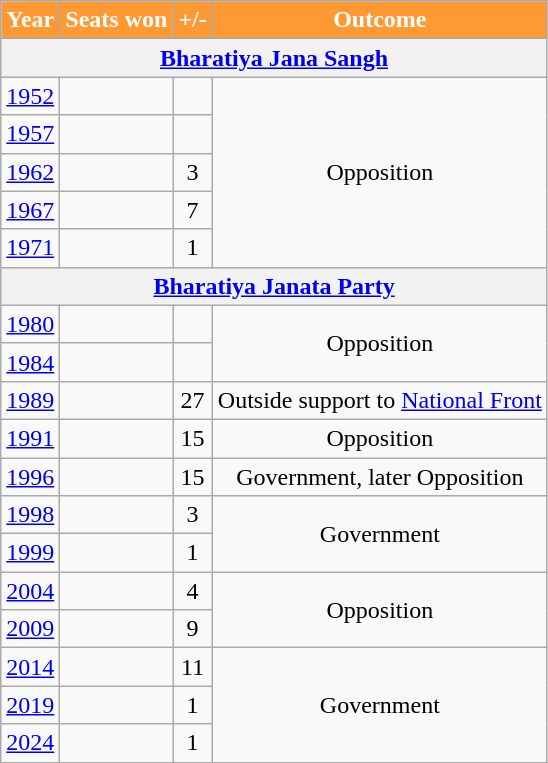<table class="wikitable">
<tr>
<th style="background-color:#FF9933; color:white">Year</th>
<th style="background-color:#FF9933; color:white">Seats won</th>
<th style="background-color:#FF9933; color:white">+/-</th>
<th style="background-color:#FF9933; color:white">Outcome</th>
</tr>
<tr>
<th colspan="4"><a href='#'>Bharatiya Jana Sangh</a></th>
</tr>
<tr style="text-align:center;">
<td><a href='#'>1952</a></td>
<td></td>
<td></td>
<td rowspan="5">Opposition</td>
</tr>
<tr style="text-align:center;">
<td><a href='#'>1957</a></td>
<td></td>
<td></td>
</tr>
<tr style="text-align:center;">
<td><a href='#'>1962</a></td>
<td></td>
<td> 3</td>
</tr>
<tr style="text-align:center;">
<td><a href='#'>1967</a></td>
<td></td>
<td> 7</td>
</tr>
<tr style="text-align:center;">
<td><a href='#'>1971</a></td>
<td></td>
<td> 1</td>
</tr>
<tr>
<th colspan="4"><a href='#'>Bharatiya Janata Party</a></th>
</tr>
<tr style="text-align:center;">
<td><a href='#'>1980</a></td>
<td></td>
<td></td>
<td rowspan="2">Opposition</td>
</tr>
<tr style="text-align:center;">
<td><a href='#'>1984</a></td>
<td></td>
<td></td>
</tr>
<tr style="text-align:center;">
<td><a href='#'>1989</a></td>
<td></td>
<td> 27</td>
<td>Outside support to <a href='#'>National Front</a></td>
</tr>
<tr style="text-align:center;">
<td><a href='#'>1991</a></td>
<td></td>
<td> 15</td>
<td>Opposition</td>
</tr>
<tr style="text-align:center;">
<td><a href='#'>1996</a></td>
<td></td>
<td> 15</td>
<td>Government, later Opposition</td>
</tr>
<tr style="text-align:center;">
<td><a href='#'>1998</a></td>
<td></td>
<td> 3</td>
<td rowspan="2">Government</td>
</tr>
<tr style="text-align:center;">
<td><a href='#'>1999</a></td>
<td></td>
<td> 1</td>
</tr>
<tr style="text-align:center;">
<td><a href='#'>2004</a></td>
<td></td>
<td> 4</td>
<td rowspan="2">Opposition</td>
</tr>
<tr style="text-align:center;">
<td><a href='#'>2009</a></td>
<td></td>
<td> 9</td>
</tr>
<tr style="text-align:center;">
<td><a href='#'>2014</a></td>
<td></td>
<td> 11</td>
<td rowspan="3">Government</td>
</tr>
<tr style="text-align:center;">
<td><a href='#'>2019</a></td>
<td></td>
<td> 1</td>
</tr>
<tr style="text-align:center;">
<td><a href='#'>2024</a></td>
<td></td>
<td> 1</td>
</tr>
</table>
